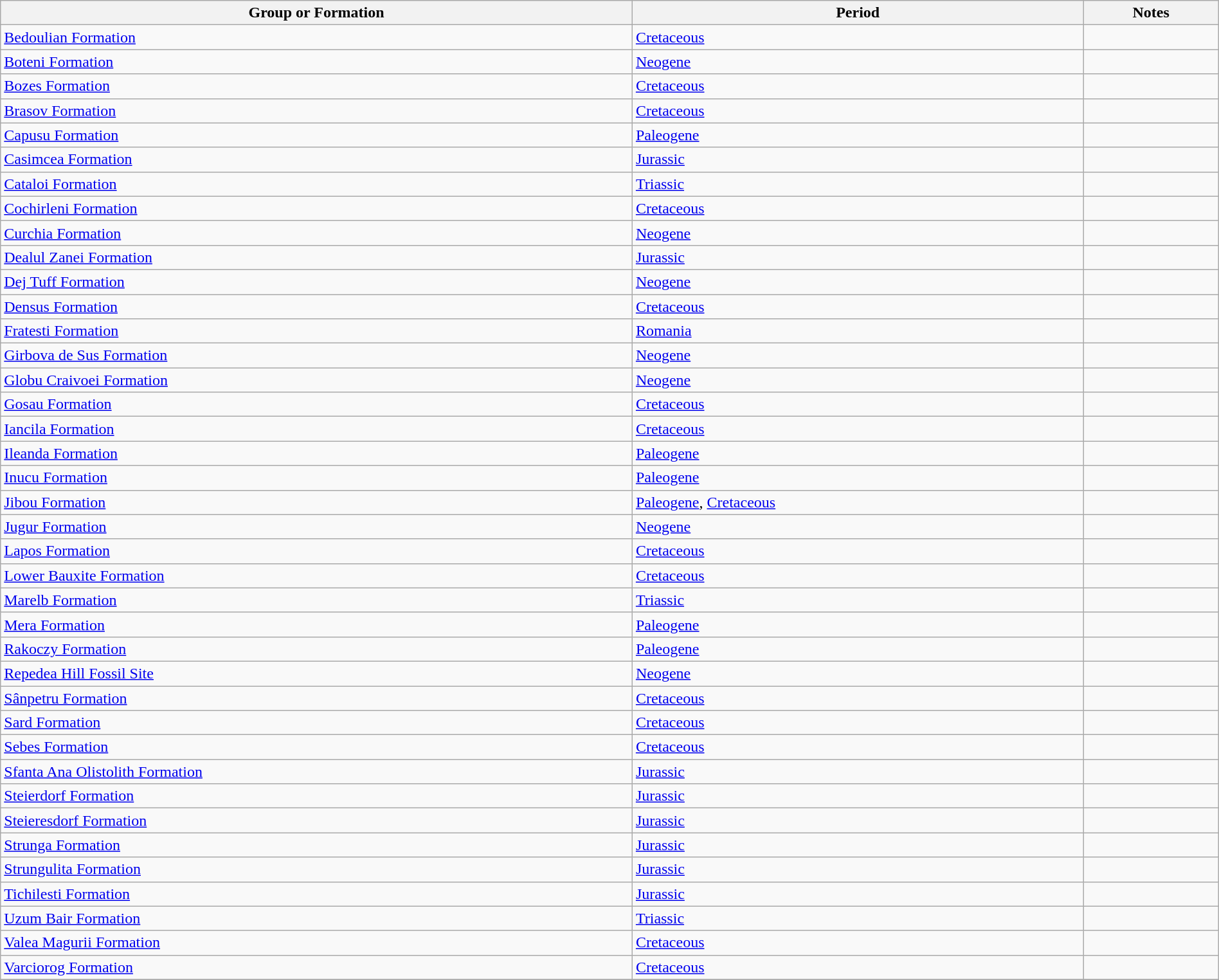<table class="wikitable sortable" style="width: 100%;">
<tr>
<th>Group or Formation</th>
<th>Period</th>
<th class="unsortable">Notes</th>
</tr>
<tr>
<td><a href='#'>Bedoulian Formation</a></td>
<td><a href='#'>Cretaceous</a></td>
<td></td>
</tr>
<tr>
<td><a href='#'>Boteni Formation</a></td>
<td><a href='#'>Neogene</a></td>
<td></td>
</tr>
<tr>
<td><a href='#'>Bozes Formation</a></td>
<td><a href='#'>Cretaceous</a></td>
<td></td>
</tr>
<tr>
<td><a href='#'>Brasov Formation</a></td>
<td><a href='#'>Cretaceous</a></td>
<td></td>
</tr>
<tr>
<td><a href='#'>Capusu Formation</a></td>
<td><a href='#'>Paleogene</a></td>
<td></td>
</tr>
<tr>
<td><a href='#'>Casimcea Formation</a></td>
<td><a href='#'>Jurassic</a></td>
<td></td>
</tr>
<tr>
<td><a href='#'>Cataloi Formation</a></td>
<td><a href='#'>Triassic</a></td>
<td></td>
</tr>
<tr>
<td><a href='#'>Cochirleni Formation</a></td>
<td><a href='#'>Cretaceous</a></td>
<td></td>
</tr>
<tr>
<td><a href='#'>Curchia Formation</a></td>
<td><a href='#'>Neogene</a></td>
<td></td>
</tr>
<tr>
<td><a href='#'>Dealul Zanei Formation</a></td>
<td><a href='#'>Jurassic</a></td>
<td></td>
</tr>
<tr>
<td><a href='#'>Dej Tuff Formation</a></td>
<td><a href='#'>Neogene</a></td>
<td></td>
</tr>
<tr>
<td><a href='#'>Densus Formation</a></td>
<td><a href='#'>Cretaceous</a></td>
<td></td>
</tr>
<tr>
<td><a href='#'>Fratesti Formation</a></td>
<td><a href='#'>Romania</a></td>
<td></td>
</tr>
<tr>
<td><a href='#'>Girbova de Sus Formation</a></td>
<td><a href='#'>Neogene</a></td>
<td></td>
</tr>
<tr>
<td><a href='#'>Globu Craivoei Formation</a></td>
<td><a href='#'>Neogene</a></td>
<td></td>
</tr>
<tr>
<td><a href='#'>Gosau Formation</a></td>
<td><a href='#'>Cretaceous</a></td>
<td></td>
</tr>
<tr>
<td><a href='#'>Iancila Formation</a></td>
<td><a href='#'>Cretaceous</a></td>
<td></td>
</tr>
<tr>
<td><a href='#'>Ileanda Formation</a></td>
<td><a href='#'>Paleogene</a></td>
<td></td>
</tr>
<tr>
<td><a href='#'>Inucu Formation</a></td>
<td><a href='#'>Paleogene</a></td>
<td></td>
</tr>
<tr>
<td><a href='#'>Jibou Formation</a></td>
<td><a href='#'>Paleogene</a>, <a href='#'>Cretaceous</a></td>
<td></td>
</tr>
<tr>
<td><a href='#'>Jugur Formation</a></td>
<td><a href='#'>Neogene</a></td>
<td></td>
</tr>
<tr>
<td><a href='#'>Lapos Formation</a></td>
<td><a href='#'>Cretaceous</a></td>
<td></td>
</tr>
<tr>
<td><a href='#'>Lower Bauxite Formation</a></td>
<td><a href='#'>Cretaceous</a></td>
<td></td>
</tr>
<tr>
<td><a href='#'>Marelb Formation</a></td>
<td><a href='#'>Triassic</a></td>
<td></td>
</tr>
<tr>
<td><a href='#'>Mera Formation</a></td>
<td><a href='#'>Paleogene</a></td>
<td></td>
</tr>
<tr>
<td><a href='#'>Rakoczy Formation</a></td>
<td><a href='#'>Paleogene</a></td>
<td></td>
</tr>
<tr>
<td><a href='#'>Repedea Hill Fossil Site</a></td>
<td><a href='#'>Neogene</a></td>
<td></td>
</tr>
<tr>
<td><a href='#'>Sânpetru Formation</a></td>
<td><a href='#'>Cretaceous</a></td>
<td></td>
</tr>
<tr>
<td><a href='#'>Sard Formation</a></td>
<td><a href='#'>Cretaceous</a></td>
<td></td>
</tr>
<tr>
<td><a href='#'>Sebes Formation</a></td>
<td><a href='#'>Cretaceous</a></td>
<td></td>
</tr>
<tr>
<td><a href='#'>Sfanta Ana Olistolith Formation</a></td>
<td><a href='#'>Jurassic</a></td>
<td></td>
</tr>
<tr>
<td><a href='#'>Steierdorf Formation</a></td>
<td><a href='#'>Jurassic</a></td>
<td></td>
</tr>
<tr>
<td><a href='#'>Steieresdorf Formation</a></td>
<td><a href='#'>Jurassic</a></td>
<td></td>
</tr>
<tr>
<td><a href='#'>Strunga Formation</a></td>
<td><a href='#'>Jurassic</a></td>
<td></td>
</tr>
<tr>
<td><a href='#'>Strungulita Formation</a></td>
<td><a href='#'>Jurassic</a></td>
<td></td>
</tr>
<tr>
<td><a href='#'>Tichilesti Formation</a></td>
<td><a href='#'>Jurassic</a></td>
<td></td>
</tr>
<tr>
<td><a href='#'>Uzum Bair Formation</a></td>
<td><a href='#'>Triassic</a></td>
<td></td>
</tr>
<tr>
<td><a href='#'>Valea Magurii Formation</a></td>
<td><a href='#'>Cretaceous</a></td>
<td></td>
</tr>
<tr>
<td><a href='#'>Varciorog Formation</a></td>
<td><a href='#'>Cretaceous</a></td>
<td></td>
</tr>
<tr>
</tr>
</table>
